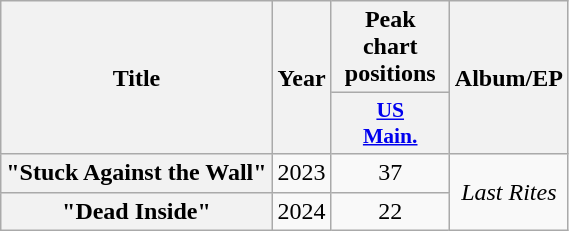<table class="wikitable plainrowheaders" style="text-align:center;">
<tr>
<th rowspan="2" scope="col">Title</th>
<th rowspan="2" scope="col">Year</th>
<th scope="col" colspan="1">Peak chart positions</th>
<th rowspan="2" scope="col">Album/EP</th>
</tr>
<tr>
<th style="width:5em; font-size:90%;"><a href='#'>US<br>Main.</a><br></th>
</tr>
<tr>
<th scope="row">"Stuck Against the Wall"</th>
<td>2023</td>
<td>37</td>
<td rowspan="2"><em>Last Rites</em></td>
</tr>
<tr>
<th scope="row">"Dead Inside"</th>
<td>2024</td>
<td>22</td>
</tr>
</table>
